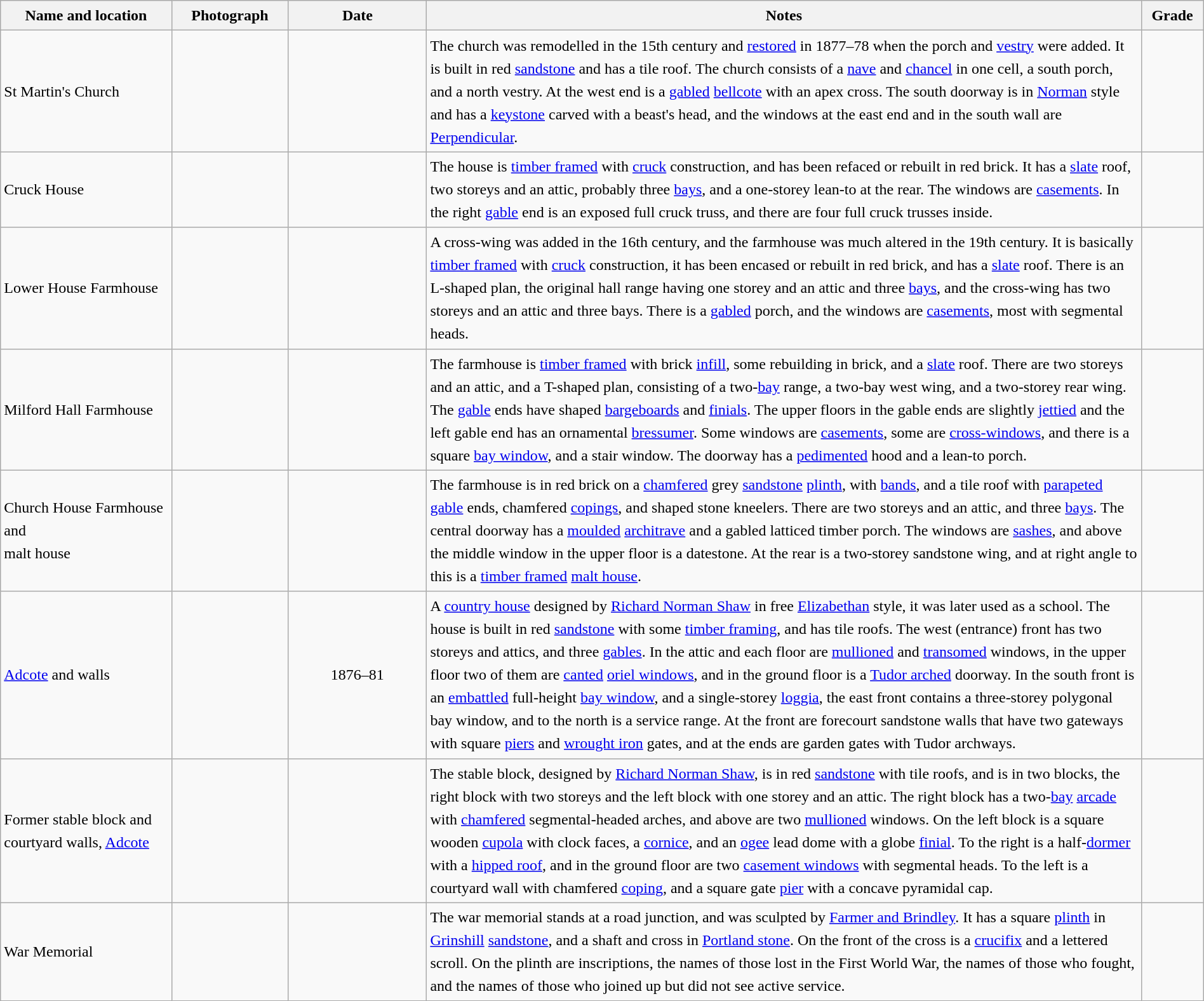<table class="wikitable sortable plainrowheaders" style="width:100%; border:0; text-align:left; line-height:150%;">
<tr>
<th scope="col"  style="width:150px">Name and location</th>
<th scope="col"  style="width:100px" class="unsortable">Photograph</th>
<th scope="col"  style="width:120px">Date</th>
<th scope="col"  style="width:650px" class="unsortable">Notes</th>
<th scope="col"  style="width:50px">Grade</th>
</tr>
<tr>
<td>St Martin's Church<br><small></small></td>
<td></td>
<td align="center"></td>
<td>The church was remodelled in the 15th century and <a href='#'>restored</a> in 1877–78 when the porch and <a href='#'>vestry</a> were added.  It is built in red <a href='#'>sandstone</a> and has a tile roof.  The church consists of a <a href='#'>nave</a> and <a href='#'>chancel</a> in one cell, a south porch, and a north vestry.  At the west end is a <a href='#'>gabled</a> <a href='#'>bellcote</a> with an apex cross.  The south doorway is in <a href='#'>Norman</a> style and has a <a href='#'>keystone</a> carved with a beast's head, and the windows at the east end and in the south wall are <a href='#'>Perpendicular</a>.</td>
<td align="center" ></td>
</tr>
<tr>
<td>Cruck House<br><small></small></td>
<td></td>
<td align="center"></td>
<td>The house is <a href='#'>timber framed</a> with <a href='#'>cruck</a> construction, and has been refaced or rebuilt in red brick.  It has a <a href='#'>slate</a> roof, two storeys and an attic, probably three <a href='#'>bays</a>, and a one-storey lean-to at the rear.  The windows are <a href='#'>casements</a>.  In the right <a href='#'>gable</a> end is an exposed full cruck truss, and there are four full cruck trusses inside.</td>
<td align="center" ></td>
</tr>
<tr>
<td>Lower House Farmhouse<br><small></small></td>
<td></td>
<td align="center"></td>
<td>A cross-wing was added in the 16th century, and the farmhouse was much altered in the 19th century.  It is basically <a href='#'>timber framed</a> with <a href='#'>cruck</a> construction, it has been encased or rebuilt in red brick, and has a <a href='#'>slate</a> roof.  There is an L-shaped plan, the original hall range having one storey and an attic and three <a href='#'>bays</a>, and the cross-wing has two storeys and an attic and three bays.  There is a <a href='#'>gabled</a> porch, and the windows are <a href='#'>casements</a>, most with segmental heads.</td>
<td align="center" ></td>
</tr>
<tr>
<td>Milford Hall Farmhouse<br><small></small></td>
<td></td>
<td align="center"></td>
<td>The farmhouse is <a href='#'>timber framed</a> with brick <a href='#'>infill</a>, some rebuilding in brick, and a <a href='#'>slate</a> roof.  There are two storeys and an attic, and a T-shaped plan, consisting of a two-<a href='#'>bay</a> range, a two-bay west wing, and a two-storey rear wing.  The <a href='#'>gable</a> ends have shaped <a href='#'>bargeboards</a> and <a href='#'>finials</a>.  The upper floors in the gable ends are slightly <a href='#'>jettied</a> and the left gable end has an ornamental <a href='#'>bressumer</a>.  Some windows are <a href='#'>casements</a>, some are <a href='#'>cross-windows</a>, and there is a square <a href='#'>bay window</a>, and a stair window.  The doorway has a <a href='#'>pedimented</a> hood and a lean-to porch.</td>
<td align="center" ></td>
</tr>
<tr>
<td>Church House Farmhouse and<br>malt house<br><small></small></td>
<td></td>
<td align="center"></td>
<td>The farmhouse is in red brick on a <a href='#'>chamfered</a> grey <a href='#'>sandstone</a> <a href='#'>plinth</a>, with <a href='#'>bands</a>, and a tile roof with <a href='#'>parapeted</a> <a href='#'>gable</a> ends, chamfered <a href='#'>copings</a>, and shaped stone kneelers.  There are two storeys and an attic, and three <a href='#'>bays</a>. The central doorway has a <a href='#'>moulded</a> <a href='#'>architrave</a> and a gabled latticed timber porch.  The windows are <a href='#'>sashes</a>, and above the middle window in the upper floor is a datestone.  At the rear is a two-storey sandstone wing, and at right angle to this is a <a href='#'>timber framed</a> <a href='#'>malt house</a>.</td>
<td align="center" ></td>
</tr>
<tr>
<td><a href='#'>Adcote</a> and walls<br><small></small></td>
<td></td>
<td align="center">1876–81</td>
<td>A <a href='#'>country house</a> designed by <a href='#'>Richard Norman Shaw</a> in free <a href='#'>Elizabethan</a> style, it was later used as a school.  The house is built in red <a href='#'>sandstone</a> with some <a href='#'>timber framing</a>, and has tile roofs.  The west (entrance) front has two storeys and attics, and three <a href='#'>gables</a>.  In the attic and each floor are <a href='#'>mullioned</a> and <a href='#'>transomed</a> windows, in the upper floor two of them are <a href='#'>canted</a> <a href='#'>oriel windows</a>, and in the ground floor is a <a href='#'>Tudor arched</a> doorway.  In the south front is an <a href='#'>embattled</a> full-height <a href='#'>bay window</a>, and a single-storey <a href='#'>loggia</a>, the east front contains a three-storey polygonal bay window, and to the north is a service range.  At the front are forecourt sandstone walls that have two gateways with square <a href='#'>piers</a> and <a href='#'>wrought iron</a> gates, and at the ends are garden gates with Tudor archways.</td>
<td align="center" ></td>
</tr>
<tr>
<td>Former stable block and courtyard walls, <a href='#'>Adcote</a><br><small></small></td>
<td></td>
<td align="center"></td>
<td>The stable block, designed by <a href='#'>Richard Norman Shaw</a>, is in red <a href='#'>sandstone</a> with tile roofs, and is in two blocks, the right block with two storeys and the left block with one storey and an attic.  The right block has a two-<a href='#'>bay</a> <a href='#'>arcade</a> with <a href='#'>chamfered</a> segmental-headed arches, and above are two <a href='#'>mullioned</a> windows.  On the left block is a square wooden <a href='#'>cupola</a> with clock faces, a <a href='#'>cornice</a>, and an <a href='#'>ogee</a> lead dome with a globe <a href='#'>finial</a>.  To the right is a half-<a href='#'>dormer</a> with a <a href='#'>hipped roof</a>, and in the ground floor are two <a href='#'>casement windows</a> with segmental heads.  To the left is a courtyard wall with chamfered <a href='#'>coping</a>, and a square gate <a href='#'>pier</a> with a concave pyramidal cap.</td>
<td align="center" ></td>
</tr>
<tr>
<td>War Memorial<br><small></small></td>
<td></td>
<td align="center"></td>
<td>The war memorial stands at a road junction, and was sculpted by <a href='#'>Farmer and Brindley</a>.  It has a square <a href='#'>plinth</a> in <a href='#'>Grinshill</a> <a href='#'>sandstone</a>, and a shaft and cross in <a href='#'>Portland stone</a>.  On the front of the cross is a <a href='#'>crucifix</a> and a lettered scroll.  On the plinth are inscriptions, the names of those lost in the First World War, the names of those who fought, and the names of those who joined up but did not see active service.</td>
<td align="center" ></td>
</tr>
<tr>
</tr>
</table>
